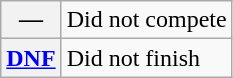<table class="wikitable">
<tr>
<th scope="row">—</th>
<td>Did not compete</td>
</tr>
<tr>
<th scope="row"><a href='#'>DNF</a></th>
<td>Did not finish</td>
</tr>
</table>
